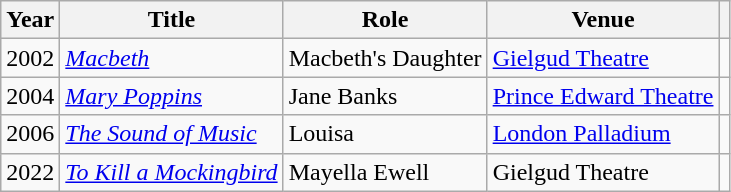<table class="wikitable">
<tr>
<th>Year</th>
<th>Title</th>
<th>Role</th>
<th>Venue</th>
<th></th>
</tr>
<tr>
<td>2002</td>
<td><em><a href='#'>Macbeth</a></em></td>
<td>Macbeth's Daughter</td>
<td><a href='#'>Gielgud Theatre</a></td>
<td></td>
</tr>
<tr>
<td>2004</td>
<td><em><a href='#'>Mary Poppins</a></em></td>
<td>Jane Banks</td>
<td><a href='#'>Prince Edward Theatre</a></td>
<td></td>
</tr>
<tr>
<td>2006</td>
<td><em><a href='#'>The Sound of Music</a></em></td>
<td>Louisa</td>
<td><a href='#'>London Palladium</a></td>
<td></td>
</tr>
<tr>
<td>2022</td>
<td><em><a href='#'>To Kill a Mockingbird</a></em></td>
<td>Mayella Ewell</td>
<td>Gielgud Theatre</td>
<td></td>
</tr>
</table>
